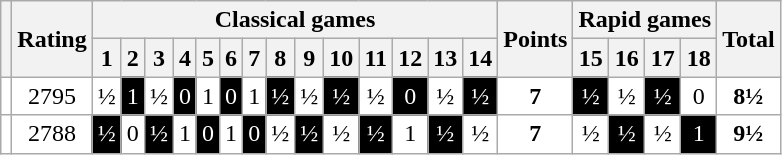<table class="wikitable" style="text-align:center; background:white; color:black">
<tr>
<th rowspan="2"></th>
<th rowspan="2">Rating</th>
<th colspan="14">Classical games</th>
<th rowspan="2">Points</th>
<th colspan="4">Rapid games</th>
<th rowspan="2">Total</th>
</tr>
<tr>
<th>1</th>
<th>2</th>
<th>3</th>
<th>4</th>
<th>5</th>
<th>6</th>
<th>7</th>
<th>8</th>
<th>9</th>
<th>10</th>
<th>11</th>
<th>12</th>
<th>13</th>
<th>14</th>
<th>15</th>
<th>16</th>
<th>17</th>
<th>18</th>
</tr>
<tr>
<td align="left"></td>
<td>2795</td>
<td>½</td>
<td style="background:black; color:white">1</td>
<td>½</td>
<td style="background:black; color:white">0</td>
<td>1</td>
<td style="background:black; color:white">0</td>
<td>1</td>
<td style="background:black; color:white">½</td>
<td>½</td>
<td style="background:black; color:white">½</td>
<td>½</td>
<td style="background:black; color:white">0</td>
<td>½</td>
<td style="background:black; color:white">½</td>
<td><strong>7</strong></td>
<td style="background:black; color:white">½</td>
<td>½</td>
<td style="background:black; color:white">½</td>
<td>0</td>
<td><strong>8½</strong></td>
</tr>
<tr>
<td align="left"></td>
<td>2788</td>
<td style="background:black; color:white">½</td>
<td>0</td>
<td style="background:black; color:white">½</td>
<td>1</td>
<td style="background:black; color:white">0</td>
<td>1</td>
<td style="background:black; color:white">0</td>
<td>½</td>
<td style="background:black; color:white">½</td>
<td>½</td>
<td style="background:black; color:white">½</td>
<td>1</td>
<td style="background:black; color:white">½</td>
<td>½</td>
<td><strong>7</strong></td>
<td>½</td>
<td style="background:black; color:white">½</td>
<td>½</td>
<td style="background:black; color:white">1</td>
<td><strong>9½</strong></td>
</tr>
</table>
